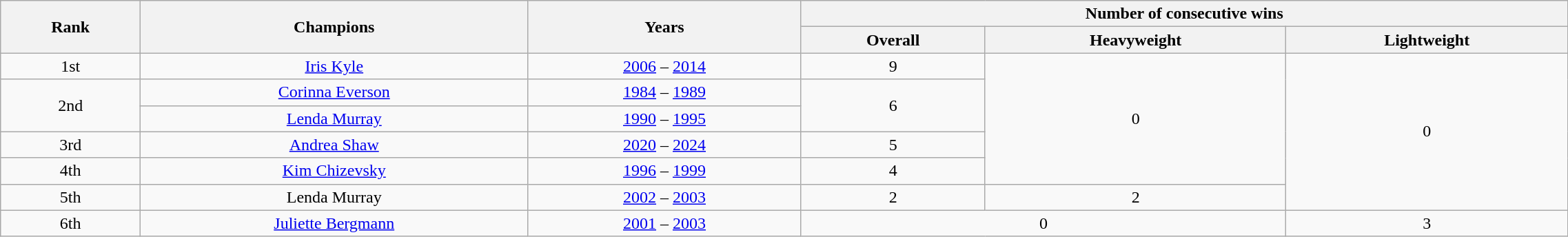<table class="wikitable sortable" style="text-align: center;width: 120%;">
<tr>
<th rowspan=2 colspan=1 align="center">Rank</th>
<th rowspan=2 colspan=1 align="center">Champions</th>
<th rowspan=2 colspan=1 align="center">Years</th>
<th rowspan=1 colspan=3 align="center">Number of consecutive wins</th>
</tr>
<tr>
<th>Overall</th>
<th>Heavyweight</th>
<th>Lightweight</th>
</tr>
<tr>
<td>1st</td>
<td> <a href='#'>Iris Kyle</a></td>
<td><a href='#'>2006</a> – <a href='#'>2014</a></td>
<td>9</td>
<td rowspan=5 colspan=1>0</td>
<td rowspan=6 colspan=1>0</td>
</tr>
<tr>
<td rowspan=2 colspan=1>2nd</td>
<td> <a href='#'>Corinna Everson</a></td>
<td><a href='#'>1984</a> – <a href='#'>1989</a></td>
<td rowspan=2 colspan=1>6</td>
</tr>
<tr>
<td> <a href='#'>Lenda Murray</a></td>
<td><a href='#'>1990</a> – <a href='#'>1995</a></td>
</tr>
<tr>
<td colspan="1">3rd</td>
<td> <a href='#'>Andrea Shaw</a></td>
<td><a href='#'>2020</a> – <a href='#'>2024</a></td>
<td colspan="1">5</td>
</tr>
<tr>
<td>4th</td>
<td> <a href='#'>Kim Chizevsky</a></td>
<td><a href='#'>1996</a> – <a href='#'>1999</a></td>
<td>4</td>
</tr>
<tr>
<td>5th</td>
<td> Lenda Murray</td>
<td><a href='#'>2002</a> – <a href='#'>2003</a></td>
<td>2</td>
<td>2</td>
</tr>
<tr>
<td>6th</td>
<td> <a href='#'>Juliette Bergmann</a></td>
<td><a href='#'>2001</a> – <a href='#'>2003</a></td>
<td rowspan=1 colspan=2>0</td>
<td>3</td>
</tr>
</table>
